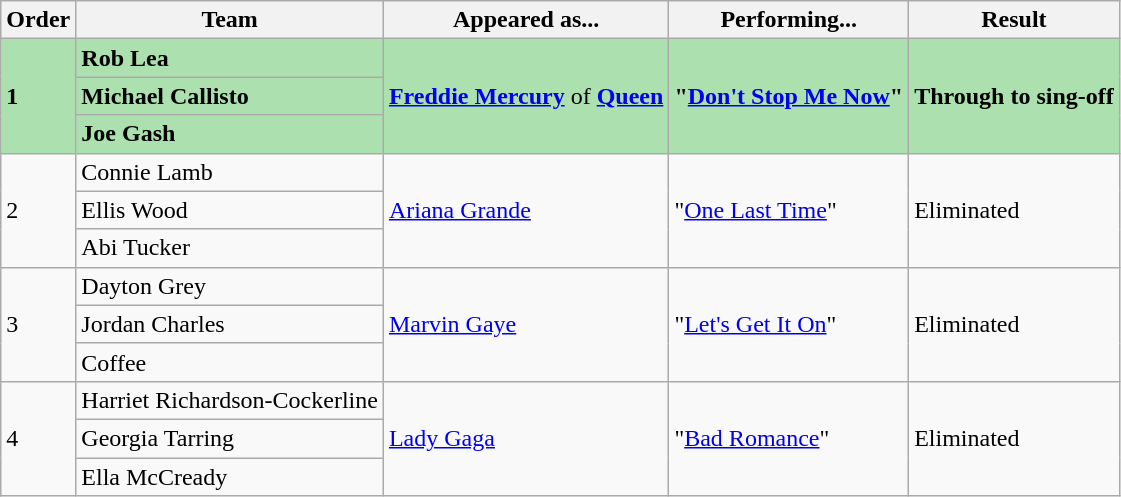<table class="wikitable">
<tr>
<th>Order</th>
<th>Team</th>
<th>Appeared as...</th>
<th>Performing...</th>
<th>Result</th>
</tr>
<tr style="background:#ACE1AF;">
<td rowspan="3"><strong>1</strong></td>
<td style="background:#ACE1AF;"><strong>Rob Lea</strong></td>
<td rowspan="3"><strong><a href='#'>Freddie Mercury</a></strong> of <strong><a href='#'>Queen</a></strong></td>
<td rowspan="3"><strong>"<a href='#'>Don't Stop Me Now</a>"</strong></td>
<td rowspan="3"><strong>Through to sing-off</strong></td>
</tr>
<tr>
<td style="background:#ACE1AF;"><strong>Michael Callisto</strong></td>
</tr>
<tr>
<td style="background:#ACE1AF;"><strong>Joe Gash</strong></td>
</tr>
<tr>
<td rowspan="3">2</td>
<td>Connie Lamb</td>
<td rowspan="3"><a href='#'>Ariana Grande</a></td>
<td rowspan="3">"<a href='#'>One Last Time</a>"</td>
<td rowspan="3">Eliminated</td>
</tr>
<tr>
<td>Ellis Wood</td>
</tr>
<tr>
<td>Abi Tucker</td>
</tr>
<tr>
<td rowspan="3">3</td>
<td>Dayton Grey</td>
<td rowspan="3"><a href='#'>Marvin Gaye</a></td>
<td rowspan="3">"<a href='#'>Let's Get It On</a>"</td>
<td rowspan="3">Eliminated</td>
</tr>
<tr>
<td>Jordan Charles</td>
</tr>
<tr>
<td>Coffee</td>
</tr>
<tr>
<td rowspan="3">4</td>
<td>Harriet Richardson-Cockerline</td>
<td rowspan="3"><a href='#'>Lady Gaga</a></td>
<td rowspan="3">"<a href='#'>Bad Romance</a>"</td>
<td rowspan="3">Eliminated</td>
</tr>
<tr>
<td>Georgia Tarring</td>
</tr>
<tr>
<td>Ella McCready</td>
</tr>
</table>
